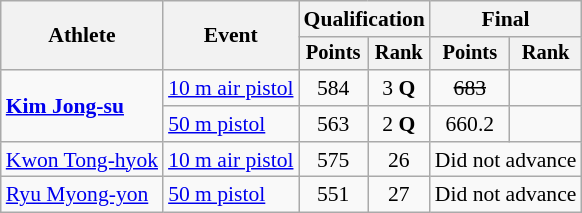<table class="wikitable" style="font-size:90%">
<tr>
<th rowspan="2">Athlete</th>
<th rowspan="2">Event</th>
<th colspan=2>Qualification</th>
<th colspan=2>Final</th>
</tr>
<tr style="font-size:95%">
<th>Points</th>
<th>Rank</th>
<th>Points</th>
<th>Rank</th>
</tr>
<tr align=center>
<td align=left rowspan=2><strong><a href='#'>Kim Jong-su</a></strong></td>
<td align=left><a href='#'>10 m air pistol</a></td>
<td>584</td>
<td>3 <strong>Q</strong></td>
<td><s>683</s></td>
<td></td>
</tr>
<tr align=center>
<td align=left><a href='#'>50 m pistol</a></td>
<td>563</td>
<td>2 <strong>Q</strong></td>
<td>660.2</td>
<td></td>
</tr>
<tr align=center>
<td align=left><a href='#'>Kwon Tong-hyok</a></td>
<td align=left><a href='#'>10 m air pistol</a></td>
<td>575</td>
<td>26</td>
<td colspan=2>Did not advance</td>
</tr>
<tr align=center>
<td align=left><a href='#'>Ryu Myong-yon</a></td>
<td align=left><a href='#'>50 m pistol</a></td>
<td>551</td>
<td>27</td>
<td colspan=2>Did not advance</td>
</tr>
</table>
